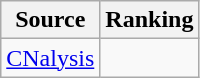<table class="wikitable" style="text-align:center">
<tr>
<th>Source</th>
<th>Ranking</th>
</tr>
<tr>
<td align=left><a href='#'>CNalysis</a></td>
<td></td>
</tr>
</table>
